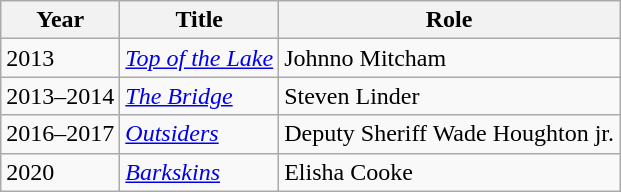<table class="wikitable sortable">
<tr>
<th>Year</th>
<th>Title</th>
<th>Role</th>
</tr>
<tr>
<td>2013</td>
<td><em><a href='#'>Top of the Lake</a></em></td>
<td>Johnno Mitcham</td>
</tr>
<tr>
<td>2013–2014</td>
<td><em><a href='#'>The Bridge</a></em></td>
<td>Steven Linder</td>
</tr>
<tr>
<td>2016–2017</td>
<td><em><a href='#'>Outsiders</a></em></td>
<td>Deputy Sheriff Wade Houghton jr.</td>
</tr>
<tr>
<td>2020</td>
<td><em><a href='#'>Barkskins</a></em></td>
<td>Elisha Cooke</td>
</tr>
</table>
